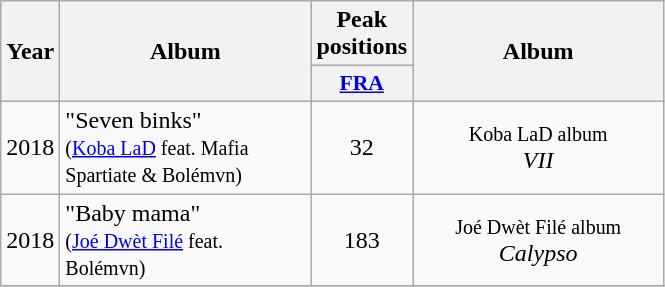<table class="wikitable">
<tr>
<th align="center" rowspan="2" width="10">Year</th>
<th align="center" rowspan="2" width="160">Album</th>
<th align="center" colspan="1" width="20">Peak positions</th>
<th align="center" rowspan="2" width="160">Album</th>
</tr>
<tr>
<th scope="col" style="width:3em;font-size:90%;"><a href='#'>FRA</a><br></th>
</tr>
<tr>
<td style="text-align:center;">2018</td>
<td>"Seven binks"<br><small>(<a href='#'>Koba LaD</a> feat. Mafia Spartiate & Bolémvn)</small></td>
<td style="text-align:center;">32</td>
<td style="text-align:center;"><small>Koba LaD album</small><br><em>VII</em></td>
</tr>
<tr>
<td style="text-align:center;">2018</td>
<td>"Baby mama"<br><small>(<a href='#'>Joé Dwèt Filé</a> feat. Bolémvn)</small></td>
<td style="text-align:center;">183</td>
<td style="text-align:center;"><small>Joé Dwèt Filé album</small><br><em>Calypso</em></td>
</tr>
<tr>
</tr>
</table>
